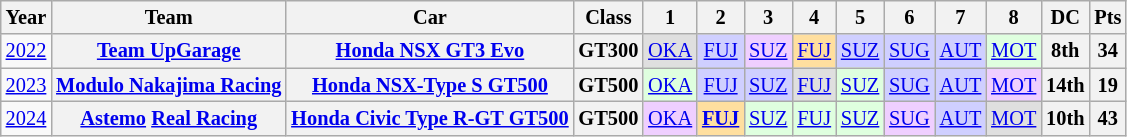<table class="wikitable" style="text-align:center; font-size:85%">
<tr>
<th>Year</th>
<th>Team</th>
<th>Car</th>
<th>Class</th>
<th>1</th>
<th>2</th>
<th>3</th>
<th>4</th>
<th>5</th>
<th>6</th>
<th>7</th>
<th>8</th>
<th>DC</th>
<th>Pts</th>
</tr>
<tr>
<td><a href='#'>2022</a></td>
<th nowrap><a href='#'>Team UpGarage</a></th>
<th nowrap><a href='#'>Honda NSX GT3 Evo</a></th>
<th>GT300</th>
<td style="background:#DFDFDF;"><a href='#'>OKA</a><br></td>
<td style="background:#CFCFFF;"><a href='#'>FUJ</a><br></td>
<td style="background:#EFCFFF;"><a href='#'>SUZ</a><br></td>
<td style="background:#FFDF9F;"><a href='#'>FUJ</a><br></td>
<td style="background:#CFCFFF;"><a href='#'>SUZ</a><br></td>
<td style="background:#CFCFFF;"><a href='#'>SUG</a><br></td>
<td style="background:#CFCFFF;"><a href='#'>AUT</a><br></td>
<td style="background:#DFFFDF;"><a href='#'>MOT</a><br></td>
<th>8th</th>
<th>34</th>
</tr>
<tr>
<td><a href='#'>2023</a></td>
<th nowrap><a href='#'>Modulo Nakajima Racing</a></th>
<th nowrap><a href='#'>Honda NSX-Type S GT500</a></th>
<th>GT500</th>
<td style="background:#DFFFDF;"><a href='#'>OKA</a><br></td>
<td style="background:#CFCFFF;"><a href='#'>FUJ</a><br></td>
<td style="background:#CFCFFF;"><a href='#'>SUZ</a><br></td>
<td style="background:#DFDFDF;"><a href='#'>FUJ</a><br></td>
<td style="background:#DFFFDF;"><a href='#'>SUZ</a><br></td>
<td style="background:#CFCFFF;"><a href='#'>SUG</a><br></td>
<td style="background:#CFCFFF;"><a href='#'>AUT</a><br></td>
<td style="background:#EFCFFF;"><a href='#'>MOT</a><br></td>
<th>14th</th>
<th>19</th>
</tr>
<tr>
<td><a href='#'>2024</a></td>
<th nowrap><a href='#'>Astemo</a> <a href='#'>Real Racing</a></th>
<th nowrap><a href='#'>Honda Civic Type R-GT GT500</a></th>
<th>GT500</th>
<td style="background:#EFCFFF;"><a href='#'>OKA</a><br></td>
<td style="background:#FFDF9F;"><strong><a href='#'>FUJ</a></strong><br></td>
<td style="background:#DFFFDF;"><a href='#'>SUZ</a><br></td>
<td style="background:#DFFFDF;"><a href='#'>FUJ</a><br></td>
<td style="background:#DFFFDF;"><a href='#'>SUZ</a><br></td>
<td style="background:#EFCFFF;"><a href='#'>SUG</a><br></td>
<td style="background:#CFCFFF;"><a href='#'>AUT</a><br></td>
<td style="background:#DFDFDF;"><a href='#'>MOT</a><br></td>
<th>10th</th>
<th>43</th>
</tr>
</table>
